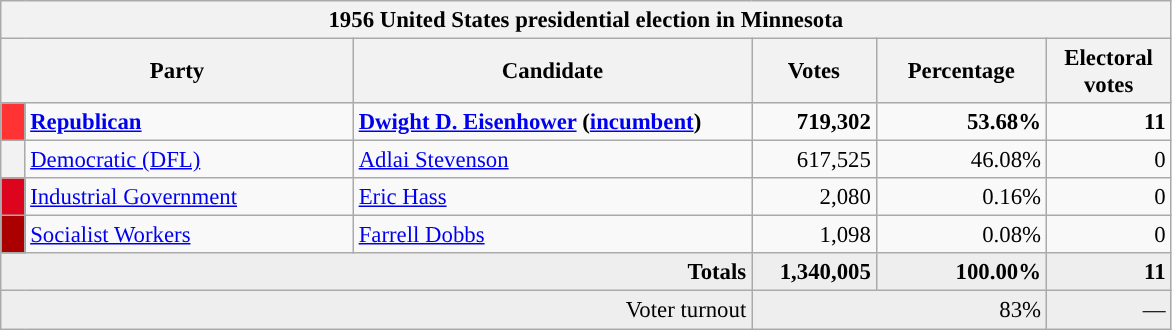<table class="wikitable" style="font-size: 95%;">
<tr>
<th colspan="6">1956 United States presidential election in Minnesota</th>
</tr>
<tr>
<th colspan="2" style="width: 15em">Party</th>
<th style="width: 17em">Candidate</th>
<th style="width: 5em">Votes</th>
<th style="width: 7em">Percentage</th>
<th style="width: 5em">Electoral votes</th>
</tr>
<tr>
<th style="background-color:#FF3333; width: 3px"></th>
<td style="width: 130px"><strong><a href='#'>Republican</a></strong></td>
<td><strong><a href='#'>Dwight D. Eisenhower</a> (<a href='#'>incumbent</a>)</strong></td>
<td align="right"><strong>719,302</strong></td>
<td align="right"><strong>53.68%</strong></td>
<td align="right"><strong>11</strong></td>
</tr>
<tr>
<th style="background-color:"></th>
<td style="width: 130px"><a href='#'>Democratic (DFL)</a></td>
<td><a href='#'>Adlai Stevenson</a></td>
<td align="right">617,525</td>
<td align="right">46.08%</td>
<td align="right">0</td>
</tr>
<tr>
<th style="background-color:#DD051D; width: 3px"></th>
<td style="width: 130px"><a href='#'>Industrial Government</a></td>
<td><a href='#'>Eric Hass</a></td>
<td align="right">2,080</td>
<td align="right">0.16%</td>
<td align="right">0</td>
</tr>
<tr>
<th style="background-color:#aa0000; width: 3px"></th>
<td style="width: 130px"><a href='#'>Socialist Workers</a></td>
<td><a href='#'>Farrell Dobbs</a></td>
<td align="right">1,098</td>
<td align="right">0.08%</td>
<td align="right">0</td>
</tr>
<tr bgcolor="#EEEEEE">
<td colspan="3" align="right"><strong>Totals</strong></td>
<td align="right"><strong>1,340,005</strong></td>
<td align="right"><strong>100.00%</strong></td>
<td align="right"><strong>11</strong></td>
</tr>
<tr bgcolor="#EEEEEE">
<td colspan="3" align="right">Voter turnout</td>
<td colspan="2" align="right">83%</td>
<td align="right">—</td>
</tr>
</table>
